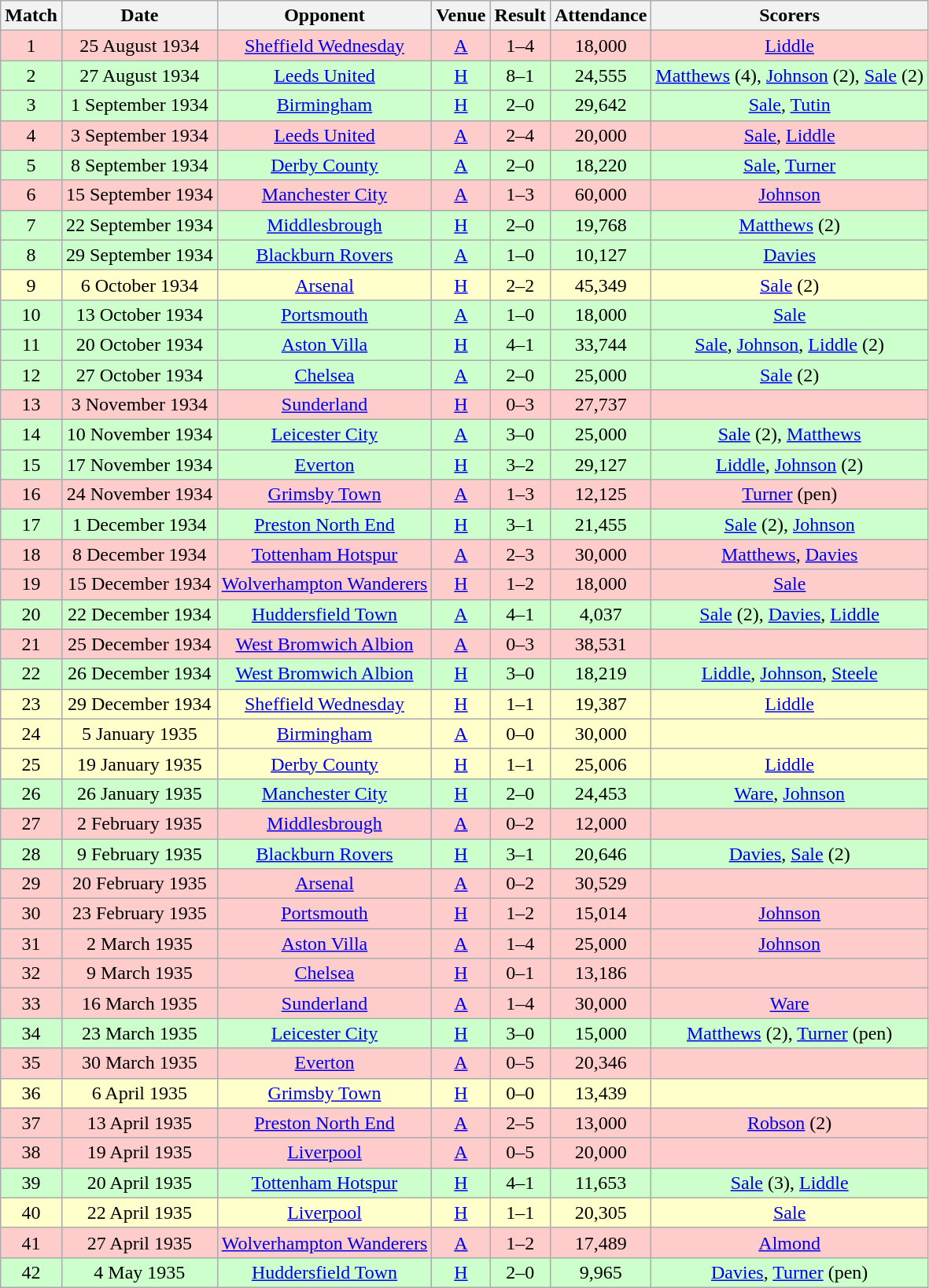<table class="wikitable" style="font-size:100%; text-align:center">
<tr>
<th>Match</th>
<th>Date</th>
<th>Opponent</th>
<th>Venue</th>
<th>Result</th>
<th>Attendance</th>
<th>Scorers</th>
</tr>
<tr style="background-color: #FFCCCC;">
<td>1</td>
<td>25 August 1934</td>
<td><a href='#'>Sheffield Wednesday</a></td>
<td><a href='#'>A</a></td>
<td>1–4</td>
<td>18,000</td>
<td><a href='#'>Liddle</a></td>
</tr>
<tr style="background-color: #CCFFCC;">
<td>2</td>
<td>27 August 1934</td>
<td><a href='#'>Leeds United</a></td>
<td><a href='#'>H</a></td>
<td>8–1</td>
<td>24,555</td>
<td><a href='#'>Matthews</a> (4), <a href='#'>Johnson</a> (2), <a href='#'>Sale</a> (2)</td>
</tr>
<tr style="background-color: #CCFFCC;">
<td>3</td>
<td>1 September 1934</td>
<td><a href='#'>Birmingham</a></td>
<td><a href='#'>H</a></td>
<td>2–0</td>
<td>29,642</td>
<td><a href='#'>Sale</a>, <a href='#'>Tutin</a></td>
</tr>
<tr style="background-color: #FFCCCC;">
<td>4</td>
<td>3 September 1934</td>
<td><a href='#'>Leeds United</a></td>
<td><a href='#'>A</a></td>
<td>2–4</td>
<td>20,000</td>
<td><a href='#'>Sale</a>, <a href='#'>Liddle</a></td>
</tr>
<tr style="background-color: #CCFFCC;">
<td>5</td>
<td>8 September 1934</td>
<td><a href='#'>Derby County</a></td>
<td><a href='#'>A</a></td>
<td>2–0</td>
<td>18,220</td>
<td><a href='#'>Sale</a>, <a href='#'>Turner</a></td>
</tr>
<tr style="background-color: #FFCCCC;">
<td>6</td>
<td>15 September 1934</td>
<td><a href='#'>Manchester City</a></td>
<td><a href='#'>A</a></td>
<td>1–3</td>
<td>60,000</td>
<td><a href='#'>Johnson</a></td>
</tr>
<tr style="background-color: #CCFFCC;">
<td>7</td>
<td>22 September 1934</td>
<td><a href='#'>Middlesbrough</a></td>
<td><a href='#'>H</a></td>
<td>2–0</td>
<td>19,768</td>
<td><a href='#'>Matthews</a> (2)</td>
</tr>
<tr style="background-color: #CCFFCC;">
<td>8</td>
<td>29 September 1934</td>
<td><a href='#'>Blackburn Rovers</a></td>
<td><a href='#'>A</a></td>
<td>1–0</td>
<td>10,127</td>
<td><a href='#'>Davies</a></td>
</tr>
<tr style="background-color: #FFFFCC;">
<td>9</td>
<td>6 October 1934</td>
<td><a href='#'>Arsenal</a></td>
<td><a href='#'>H</a></td>
<td>2–2</td>
<td>45,349</td>
<td><a href='#'>Sale</a> (2)</td>
</tr>
<tr style="background-color: #CCFFCC;">
<td>10</td>
<td>13 October 1934</td>
<td><a href='#'>Portsmouth</a></td>
<td><a href='#'>A</a></td>
<td>1–0</td>
<td>18,000</td>
<td><a href='#'>Sale</a></td>
</tr>
<tr style="background-color: #CCFFCC;">
<td>11</td>
<td>20 October 1934</td>
<td><a href='#'>Aston Villa</a></td>
<td><a href='#'>H</a></td>
<td>4–1</td>
<td>33,744</td>
<td><a href='#'>Sale</a>, <a href='#'>Johnson</a>, <a href='#'>Liddle</a> (2)</td>
</tr>
<tr style="background-color: #CCFFCC;">
<td>12</td>
<td>27 October 1934</td>
<td><a href='#'>Chelsea</a></td>
<td><a href='#'>A</a></td>
<td>2–0</td>
<td>25,000</td>
<td><a href='#'>Sale</a> (2)</td>
</tr>
<tr style="background-color: #FFCCCC;">
<td>13</td>
<td>3 November 1934</td>
<td><a href='#'>Sunderland</a></td>
<td><a href='#'>H</a></td>
<td>0–3</td>
<td>27,737</td>
<td></td>
</tr>
<tr style="background-color: #CCFFCC;">
<td>14</td>
<td>10 November 1934</td>
<td><a href='#'>Leicester City</a></td>
<td><a href='#'>A</a></td>
<td>3–0</td>
<td>25,000</td>
<td><a href='#'>Sale</a> (2), <a href='#'>Matthews</a></td>
</tr>
<tr style="background-color: #CCFFCC;">
<td>15</td>
<td>17 November 1934</td>
<td><a href='#'>Everton</a></td>
<td><a href='#'>H</a></td>
<td>3–2</td>
<td>29,127</td>
<td><a href='#'>Liddle</a>, <a href='#'>Johnson</a> (2)</td>
</tr>
<tr style="background-color: #FFCCCC;">
<td>16</td>
<td>24 November 1934</td>
<td><a href='#'>Grimsby Town</a></td>
<td><a href='#'>A</a></td>
<td>1–3</td>
<td>12,125</td>
<td><a href='#'>Turner</a>  (pen)</td>
</tr>
<tr style="background-color: #CCFFCC;">
<td>17</td>
<td>1 December 1934</td>
<td><a href='#'>Preston North End</a></td>
<td><a href='#'>H</a></td>
<td>3–1</td>
<td>21,455</td>
<td><a href='#'>Sale</a> (2), <a href='#'>Johnson</a></td>
</tr>
<tr style="background-color: #FFCCCC;">
<td>18</td>
<td>8 December 1934</td>
<td><a href='#'>Tottenham Hotspur</a></td>
<td><a href='#'>A</a></td>
<td>2–3</td>
<td>30,000</td>
<td><a href='#'>Matthews</a>, <a href='#'>Davies</a></td>
</tr>
<tr style="background-color: #FFCCCC;">
<td>19</td>
<td>15 December 1934</td>
<td><a href='#'>Wolverhampton Wanderers</a></td>
<td><a href='#'>H</a></td>
<td>1–2</td>
<td>18,000</td>
<td><a href='#'>Sale</a></td>
</tr>
<tr style="background-color: #CCFFCC;">
<td>20</td>
<td>22 December 1934</td>
<td><a href='#'>Huddersfield Town</a></td>
<td><a href='#'>A</a></td>
<td>4–1</td>
<td>4,037</td>
<td><a href='#'>Sale</a> (2), <a href='#'>Davies</a>, <a href='#'>Liddle</a></td>
</tr>
<tr style="background-color: #FFCCCC;">
<td>21</td>
<td>25 December 1934</td>
<td><a href='#'>West Bromwich Albion</a></td>
<td><a href='#'>A</a></td>
<td>0–3</td>
<td>38,531</td>
<td></td>
</tr>
<tr style="background-color: #CCFFCC;">
<td>22</td>
<td>26 December 1934</td>
<td><a href='#'>West Bromwich Albion</a></td>
<td><a href='#'>H</a></td>
<td>3–0</td>
<td>18,219</td>
<td><a href='#'>Liddle</a>, <a href='#'>Johnson</a>, <a href='#'>Steele</a></td>
</tr>
<tr style="background-color: #FFFFCC;">
<td>23</td>
<td>29 December 1934</td>
<td><a href='#'>Sheffield Wednesday</a></td>
<td><a href='#'>H</a></td>
<td>1–1</td>
<td>19,387</td>
<td><a href='#'>Liddle</a></td>
</tr>
<tr style="background-color: #FFFFCC;">
<td>24</td>
<td>5 January 1935</td>
<td><a href='#'>Birmingham</a></td>
<td><a href='#'>A</a></td>
<td>0–0</td>
<td>30,000</td>
<td></td>
</tr>
<tr style="background-color: #FFFFCC;">
<td>25</td>
<td>19 January 1935</td>
<td><a href='#'>Derby County</a></td>
<td><a href='#'>H</a></td>
<td>1–1</td>
<td>25,006</td>
<td><a href='#'>Liddle</a></td>
</tr>
<tr style="background-color: #CCFFCC;">
<td>26</td>
<td>26 January 1935</td>
<td><a href='#'>Manchester City</a></td>
<td><a href='#'>H</a></td>
<td>2–0</td>
<td>24,453</td>
<td><a href='#'>Ware</a>, <a href='#'>Johnson</a></td>
</tr>
<tr style="background-color: #FFCCCC;">
<td>27</td>
<td>2 February 1935</td>
<td><a href='#'>Middlesbrough</a></td>
<td><a href='#'>A</a></td>
<td>0–2</td>
<td>12,000</td>
<td></td>
</tr>
<tr style="background-color: #CCFFCC;">
<td>28</td>
<td>9 February 1935</td>
<td><a href='#'>Blackburn Rovers</a></td>
<td><a href='#'>H</a></td>
<td>3–1</td>
<td>20,646</td>
<td><a href='#'>Davies</a>, <a href='#'>Sale</a> (2)</td>
</tr>
<tr style="background-color: #FFCCCC;">
<td>29</td>
<td>20 February 1935</td>
<td><a href='#'>Arsenal</a></td>
<td><a href='#'>A</a></td>
<td>0–2</td>
<td>30,529</td>
<td></td>
</tr>
<tr style="background-color: #FFCCCC;">
<td>30</td>
<td>23 February 1935</td>
<td><a href='#'>Portsmouth</a></td>
<td><a href='#'>H</a></td>
<td>1–2</td>
<td>15,014</td>
<td><a href='#'>Johnson</a></td>
</tr>
<tr style="background-color: #FFCCCC;">
<td>31</td>
<td>2 March 1935</td>
<td><a href='#'>Aston Villa</a></td>
<td><a href='#'>A</a></td>
<td>1–4</td>
<td>25,000</td>
<td><a href='#'>Johnson</a></td>
</tr>
<tr style="background-color: #FFCCCC;">
<td>32</td>
<td>9 March 1935</td>
<td><a href='#'>Chelsea</a></td>
<td><a href='#'>H</a></td>
<td>0–1</td>
<td>13,186</td>
<td></td>
</tr>
<tr style="background-color: #FFCCCC;">
<td>33</td>
<td>16 March 1935</td>
<td><a href='#'>Sunderland</a></td>
<td><a href='#'>A</a></td>
<td>1–4</td>
<td>30,000</td>
<td><a href='#'>Ware</a></td>
</tr>
<tr style="background-color: #CCFFCC;">
<td>34</td>
<td>23 March 1935</td>
<td><a href='#'>Leicester City</a></td>
<td><a href='#'>H</a></td>
<td>3–0</td>
<td>15,000</td>
<td><a href='#'>Matthews</a> (2), <a href='#'>Turner</a>  (pen)</td>
</tr>
<tr style="background-color: #FFCCCC;">
<td>35</td>
<td>30 March 1935</td>
<td><a href='#'>Everton</a></td>
<td><a href='#'>A</a></td>
<td>0–5</td>
<td>20,346</td>
<td></td>
</tr>
<tr style="background-color: #FFFFCC;">
<td>36</td>
<td>6 April 1935</td>
<td><a href='#'>Grimsby Town</a></td>
<td><a href='#'>H</a></td>
<td>0–0</td>
<td>13,439</td>
<td></td>
</tr>
<tr style="background-color: #FFCCCC;">
<td>37</td>
<td>13 April 1935</td>
<td><a href='#'>Preston North End</a></td>
<td><a href='#'>A</a></td>
<td>2–5</td>
<td>13,000</td>
<td><a href='#'>Robson</a> (2)</td>
</tr>
<tr style="background-color: #FFCCCC;">
<td>38</td>
<td>19 April 1935</td>
<td><a href='#'>Liverpool</a></td>
<td><a href='#'>A</a></td>
<td>0–5</td>
<td>20,000</td>
<td></td>
</tr>
<tr style="background-color: #CCFFCC;">
<td>39</td>
<td>20 April 1935</td>
<td><a href='#'>Tottenham Hotspur</a></td>
<td><a href='#'>H</a></td>
<td>4–1</td>
<td>11,653</td>
<td><a href='#'>Sale</a> (3), <a href='#'>Liddle</a></td>
</tr>
<tr style="background-color: #FFFFCC;">
<td>40</td>
<td>22 April 1935</td>
<td><a href='#'>Liverpool</a></td>
<td><a href='#'>H</a></td>
<td>1–1</td>
<td>20,305</td>
<td><a href='#'>Sale</a></td>
</tr>
<tr style="background-color: #FFCCCC;">
<td>41</td>
<td>27 April 1935</td>
<td><a href='#'>Wolverhampton Wanderers</a></td>
<td><a href='#'>A</a></td>
<td>1–2</td>
<td>17,489</td>
<td><a href='#'>Almond</a></td>
</tr>
<tr style="background-color: #CCFFCC;">
<td>42</td>
<td>4 May 1935</td>
<td><a href='#'>Huddersfield Town</a></td>
<td><a href='#'>H</a></td>
<td>2–0</td>
<td>9,965</td>
<td><a href='#'>Davies</a>, <a href='#'>Turner</a>  (pen)</td>
</tr>
</table>
